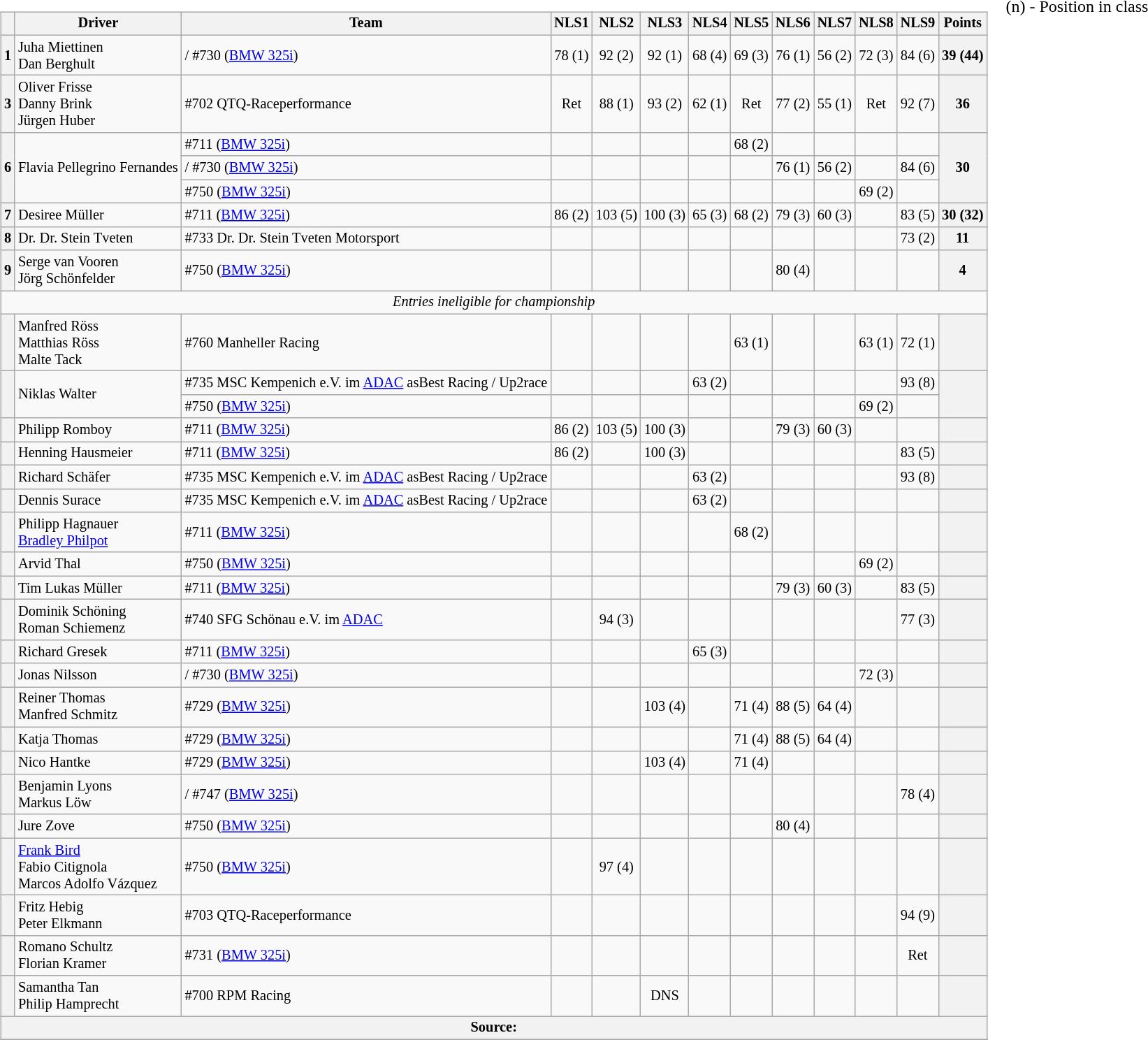<table>
<tr>
<td valign="top"><br><table class="wikitable" style="font-size:85%; text-align:center;">
<tr>
<th></th>
<th>Driver</th>
<th>Team</th>
<th>NLS1</th>
<th>NLS2</th>
<th>NLS3</th>
<th>NLS4</th>
<th>NLS5</th>
<th>NLS6</th>
<th>NLS7</th>
<th>NLS8</th>
<th>NLS9</th>
<th>Points</th>
</tr>
<tr>
<th>1</th>
<td align=left> Juha Miettinen<br> Dan Berghult</td>
<td align=left>/ #730 (<a href='#'>BMW 325i</a>)</td>
<td> 78 (1)</td>
<td> 92 (2)</td>
<td> 92 (1)</td>
<td> 68 (4)</td>
<td> 69 (3)</td>
<td> 76 (1)</td>
<td> 56 (2)</td>
<td> 72 (3)</td>
<td> 84 (6)</td>
<th>39 (44)</th>
</tr>
<tr>
<th>3</th>
<td align=left> Oliver Frisse<br> Danny Brink<br> Jürgen Huber</td>
<td align=left> #702 QTQ-Raceperformance</td>
<td> Ret</td>
<td> 88 (1)</td>
<td> 93 (2)</td>
<td> 62 (1)</td>
<td> Ret</td>
<td> 77 (2)</td>
<td> 55 (1)</td>
<td> Ret</td>
<td> 92 (7)</td>
<th>36</th>
</tr>
<tr>
<th rowspan=3>6</th>
<td rowspan=3 align=left> Flavia Pellegrino Fernandes</td>
<td align=left> #711 (<a href='#'>BMW 325i</a>)</td>
<td></td>
<td></td>
<td></td>
<td></td>
<td> 68 (2)</td>
<td></td>
<td></td>
<td></td>
<td></td>
<th rowspan=3>30</th>
</tr>
<tr>
<td align=left>/ #730 (<a href='#'>BMW 325i</a>)</td>
<td></td>
<td></td>
<td></td>
<td></td>
<td></td>
<td> 76 (1)</td>
<td> 56 (2)</td>
<td></td>
<td> 84 (6)</td>
</tr>
<tr>
<td align=left> #750 (<a href='#'>BMW 325i</a>)</td>
<td></td>
<td></td>
<td></td>
<td></td>
<td></td>
<td></td>
<td></td>
<td> 69 (2)</td>
<td></td>
</tr>
<tr>
<th>7</th>
<td align=left> Desiree Müller</td>
<td align=left> #711 (<a href='#'>BMW 325i</a>)</td>
<td> 86 (2)</td>
<td> 103 (5)</td>
<td> 100 (3)</td>
<td> 65 (3)</td>
<td> 68 (2)</td>
<td> 79 (3)</td>
<td> 60 (3)</td>
<td></td>
<td> 83 (5)</td>
<th>30 (32)</th>
</tr>
<tr>
<th>8</th>
<td align=left> Dr. Dr. Stein Tveten</td>
<td align=left> #733 Dr. Dr. Stein Tveten Motorsport</td>
<td></td>
<td></td>
<td></td>
<td></td>
<td></td>
<td></td>
<td></td>
<td></td>
<td> 73 (2)</td>
<th>11</th>
</tr>
<tr>
<th>9</th>
<td align=left> Serge van Vooren<br> Jörg Schönfelder</td>
<td align=left> #750 (<a href='#'>BMW 325i</a>)</td>
<td></td>
<td></td>
<td></td>
<td></td>
<td></td>
<td> 80 (4)</td>
<td></td>
<td></td>
<td></td>
<th>4</th>
</tr>
<tr>
<td colspan=13><em>Entries ineligible for championship</em></td>
</tr>
<tr>
<th></th>
<td align=left> Manfred Röss<br> Matthias Röss<br> Malte Tack</td>
<td align=left> #760 Manheller Racing</td>
<td></td>
<td></td>
<td></td>
<td></td>
<td> 63 (1)</td>
<td></td>
<td></td>
<td> 63 (1)</td>
<td> 72 (1)</td>
<th></th>
</tr>
<tr>
<th rowspan=2></th>
<td rowspan=2 align=left> Niklas Walter</td>
<td align=left> #735 MSC Kempenich e.V. im <a href='#'>ADAC</a> asBest Racing / Up2race</td>
<td></td>
<td></td>
<td></td>
<td> 63 (2)</td>
<td></td>
<td></td>
<td></td>
<td></td>
<td> 93 (8)</td>
<th rowspan=2></th>
</tr>
<tr>
<td align=left> #750 (<a href='#'>BMW 325i</a>)</td>
<td></td>
<td></td>
<td></td>
<td></td>
<td></td>
<td></td>
<td></td>
<td> 69 (2)</td>
<td></td>
</tr>
<tr>
<th></th>
<td align=left> Philipp Romboy</td>
<td align=left> #711 (<a href='#'>BMW 325i</a>)</td>
<td> 86 (2)</td>
<td> 103 (5)</td>
<td> 100 (3)</td>
<td></td>
<td></td>
<td> 79 (3)</td>
<td> 60 (3)</td>
<td></td>
<td></td>
<th></th>
</tr>
<tr>
<th></th>
<td align=left> Henning Hausmeier</td>
<td align=left> #711 (<a href='#'>BMW 325i</a>)</td>
<td> 86 (2)</td>
<td></td>
<td> 100 (3)</td>
<td></td>
<td></td>
<td></td>
<td></td>
<td></td>
<td> 83 (5)</td>
<th></th>
</tr>
<tr>
<th></th>
<td align=left> Richard Schäfer</td>
<td align=left> #735 MSC Kempenich e.V. im <a href='#'>ADAC</a> asBest Racing / Up2race</td>
<td></td>
<td></td>
<td></td>
<td> 63 (2)</td>
<td></td>
<td></td>
<td></td>
<td></td>
<td> 93 (8)</td>
<th></th>
</tr>
<tr>
<th></th>
<td align=left> Dennis Surace</td>
<td align=left> #735 MSC Kempenich e.V. im <a href='#'>ADAC</a> asBest Racing / Up2race</td>
<td></td>
<td></td>
<td></td>
<td> 63 (2)</td>
<td></td>
<td></td>
<td></td>
<td></td>
<td></td>
<th></th>
</tr>
<tr>
<th></th>
<td align=left> Philipp Hagnauer<br> <a href='#'>Bradley Philpot</a></td>
<td align=left> #711 (<a href='#'>BMW 325i</a>)</td>
<td></td>
<td></td>
<td></td>
<td></td>
<td> 68 (2)</td>
<td></td>
<td></td>
<td></td>
<td></td>
<th></th>
</tr>
<tr>
<th></th>
<td align=left> Arvid Thal</td>
<td align=left> #750 (<a href='#'>BMW 325i</a>)</td>
<td></td>
<td></td>
<td></td>
<td></td>
<td></td>
<td></td>
<td></td>
<td> 69 (2)</td>
<td></td>
<th></th>
</tr>
<tr>
<th></th>
<td align=left> Tim Lukas Müller</td>
<td align=left> #711 (<a href='#'>BMW 325i</a>)</td>
<td></td>
<td></td>
<td></td>
<td></td>
<td></td>
<td> 79 (3)</td>
<td> 60 (3)</td>
<td></td>
<td> 83 (5)</td>
<th></th>
</tr>
<tr>
<th></th>
<td align=left> Dominik Schöning<br> Roman Schiemenz</td>
<td align=left> #740 SFG Schönau e.V. im <a href='#'>ADAC</a></td>
<td></td>
<td> 94 (3)</td>
<td></td>
<td></td>
<td></td>
<td></td>
<td></td>
<td></td>
<td> 77 (3)</td>
<th></th>
</tr>
<tr>
<th></th>
<td align=left> Richard Gresek</td>
<td align=left> #711 (<a href='#'>BMW 325i</a>)</td>
<td></td>
<td></td>
<td></td>
<td> 65 (3)</td>
<td></td>
<td></td>
<td></td>
<td></td>
<td></td>
<th></th>
</tr>
<tr>
<th></th>
<td align=left> Jonas Nilsson</td>
<td align=left>/ #730 (<a href='#'>BMW 325i</a>)</td>
<td></td>
<td></td>
<td></td>
<td></td>
<td></td>
<td></td>
<td></td>
<td> 72 (3)</td>
<td></td>
<th></th>
</tr>
<tr>
<th></th>
<td align=left> Reiner Thomas<br> Manfred Schmitz</td>
<td align=left> #729 (<a href='#'>BMW 325i</a>)</td>
<td></td>
<td></td>
<td> 103 (4)</td>
<td></td>
<td> 71 (4)</td>
<td> 88 (5)</td>
<td> 64 (4)</td>
<td></td>
<td></td>
<th></th>
</tr>
<tr>
<th></th>
<td align=left> Katja Thomas</td>
<td align=left> #729 (<a href='#'>BMW 325i</a>)</td>
<td></td>
<td></td>
<td></td>
<td></td>
<td> 71 (4)</td>
<td> 88 (5)</td>
<td> 64 (4)</td>
<td></td>
<td></td>
<th></th>
</tr>
<tr>
<th></th>
<td align=left> Nico Hantke</td>
<td align=left> #729 (<a href='#'>BMW 325i</a>)</td>
<td></td>
<td></td>
<td> 103 (4)</td>
<td></td>
<td> 71 (4)</td>
<td></td>
<td></td>
<td></td>
<td></td>
<th></th>
</tr>
<tr>
<th></th>
<td align=left> Benjamin Lyons<br> Markus Löw</td>
<td align=left>/ #747 (<a href='#'>BMW 325i</a>)</td>
<td></td>
<td></td>
<td></td>
<td></td>
<td></td>
<td></td>
<td></td>
<td></td>
<td> 78 (4)</td>
<th></th>
</tr>
<tr>
<th></th>
<td align=left> Jure Zove</td>
<td align=left> #750 (<a href='#'>BMW 325i</a>)</td>
<td></td>
<td></td>
<td></td>
<td></td>
<td></td>
<td> 80 (4)</td>
<td></td>
<td></td>
<td></td>
<th></th>
</tr>
<tr>
<th></th>
<td align=left> <a href='#'>Frank Bird</a><br> Fabio Citignola<br> Marcos Adolfo Vázquez</td>
<td align=left> #750 (<a href='#'>BMW 325i</a>)</td>
<td></td>
<td> 97 (4)</td>
<td></td>
<td></td>
<td></td>
<td></td>
<td></td>
<td></td>
<td></td>
<th></th>
</tr>
<tr>
<th></th>
<td align=left> Fritz Hebig<br> Peter Elkmann</td>
<td align=left> #703 QTQ-Raceperformance</td>
<td></td>
<td></td>
<td></td>
<td></td>
<td></td>
<td></td>
<td></td>
<td></td>
<td> 94 (9)</td>
<th></th>
</tr>
<tr>
<th></th>
<td align=left> Romano Schultz<br> Florian Kramer</td>
<td align=left> #731 (<a href='#'>BMW 325i</a>)</td>
<td></td>
<td></td>
<td></td>
<td></td>
<td></td>
<td></td>
<td></td>
<td></td>
<td> Ret</td>
<th></th>
</tr>
<tr>
<th></th>
<td align=left> Samantha Tan<br> Philip Hamprecht</td>
<td align=left> #700 RPM Racing</td>
<td></td>
<td></td>
<td> DNS</td>
<td></td>
<td></td>
<td></td>
<td></td>
<td></td>
<td></td>
<th></th>
</tr>
<tr>
<th colspan="13">Source: </th>
</tr>
<tr>
</tr>
</table>
</td>
<td valign="top"><br>
<span>(n) - Position in class</span></td>
</tr>
</table>
